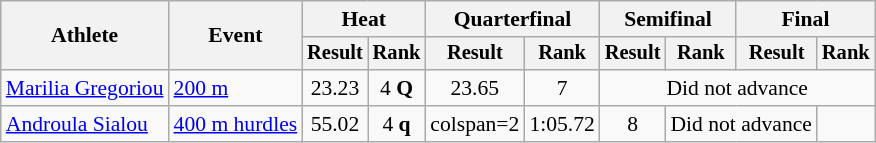<table class=wikitable style="font-size:90%">
<tr>
<th rowspan="2">Athlete</th>
<th rowspan="2">Event</th>
<th colspan="2">Heat</th>
<th colspan="2">Quarterfinal</th>
<th colspan="2">Semifinal</th>
<th colspan="2">Final</th>
</tr>
<tr style="font-size:95%">
<th>Result</th>
<th>Rank</th>
<th>Result</th>
<th>Rank</th>
<th>Result</th>
<th>Rank</th>
<th>Result</th>
<th>Rank</th>
</tr>
<tr align=center>
<td align=left><a href='#'>Marilia Gregoriou</a></td>
<td align=left><a href='#'>200 m</a></td>
<td>23.23</td>
<td>4 <strong>Q</strong></td>
<td>23.65</td>
<td>7</td>
<td colspan=4>Did not advance</td>
</tr>
<tr align=center>
<td align=left><a href='#'>Androula Sialou</a></td>
<td align=left><a href='#'>400 m hurdles</a></td>
<td>55.02</td>
<td>4 <strong>q</strong></td>
<td>colspan=2 </td>
<td>1:05.72</td>
<td>8</td>
<td colspan=2>Did not advance</td>
</tr>
</table>
